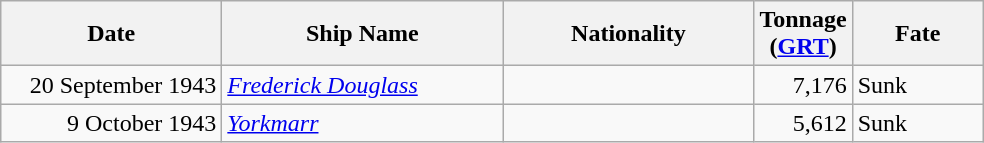<table class="wikitable sortable">
<tr>
<th width="140px">Date</th>
<th width="180px">Ship Name</th>
<th width="160px">Nationality</th>
<th width="25px">Tonnage<br>(<a href='#'>GRT</a>)</th>
<th width="80px">Fate</th>
</tr>
<tr>
<td align="right">20 September 1943</td>
<td align="left"><a href='#'><em>Frederick Douglass</em></a></td>
<td align="left"></td>
<td align="right">7,176</td>
<td align="left">Sunk</td>
</tr>
<tr>
<td align="right">9 October 1943</td>
<td align="left"><a href='#'><em>Yorkmarr</em></a></td>
<td align="left"></td>
<td align="right">5,612</td>
<td align="left">Sunk</td>
</tr>
</table>
